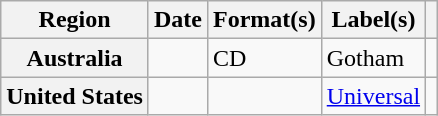<table class="wikitable plainrowheaders">
<tr>
<th scope="col">Region</th>
<th scope="col">Date</th>
<th scope="col">Format(s)</th>
<th scope="col">Label(s)</th>
<th scope="col"></th>
</tr>
<tr>
<th scope="row">Australia</th>
<td></td>
<td>CD</td>
<td>Gotham</td>
<td></td>
</tr>
<tr>
<th scope="row">United States</th>
<td></td>
<td></td>
<td><a href='#'>Universal</a></td>
<td></td>
</tr>
</table>
